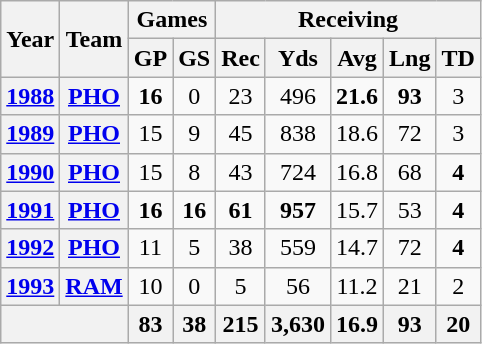<table class="wikitable" style="text-align:center">
<tr>
<th rowspan="2">Year</th>
<th rowspan="2">Team</th>
<th colspan="2">Games</th>
<th colspan="5">Receiving</th>
</tr>
<tr>
<th>GP</th>
<th>GS</th>
<th>Rec</th>
<th>Yds</th>
<th>Avg</th>
<th>Lng</th>
<th>TD</th>
</tr>
<tr>
<th><a href='#'>1988</a></th>
<th><a href='#'>PHO</a></th>
<td><strong>16</strong></td>
<td>0</td>
<td>23</td>
<td>496</td>
<td><strong>21.6</strong></td>
<td><strong>93</strong></td>
<td>3</td>
</tr>
<tr>
<th><a href='#'>1989</a></th>
<th><a href='#'>PHO</a></th>
<td>15</td>
<td>9</td>
<td>45</td>
<td>838</td>
<td>18.6</td>
<td>72</td>
<td>3</td>
</tr>
<tr>
<th><a href='#'>1990</a></th>
<th><a href='#'>PHO</a></th>
<td>15</td>
<td>8</td>
<td>43</td>
<td>724</td>
<td>16.8</td>
<td>68</td>
<td><strong>4</strong></td>
</tr>
<tr>
<th><a href='#'>1991</a></th>
<th><a href='#'>PHO</a></th>
<td><strong>16</strong></td>
<td><strong>16</strong></td>
<td><strong>61</strong></td>
<td><strong>957</strong></td>
<td>15.7</td>
<td>53</td>
<td><strong>4</strong></td>
</tr>
<tr>
<th><a href='#'>1992</a></th>
<th><a href='#'>PHO</a></th>
<td>11</td>
<td>5</td>
<td>38</td>
<td>559</td>
<td>14.7</td>
<td>72</td>
<td><strong>4</strong></td>
</tr>
<tr>
<th><a href='#'>1993</a></th>
<th><a href='#'>RAM</a></th>
<td>10</td>
<td>0</td>
<td>5</td>
<td>56</td>
<td>11.2</td>
<td>21</td>
<td>2</td>
</tr>
<tr>
<th colspan="2"></th>
<th>83</th>
<th>38</th>
<th>215</th>
<th>3,630</th>
<th>16.9</th>
<th>93</th>
<th>20</th>
</tr>
</table>
